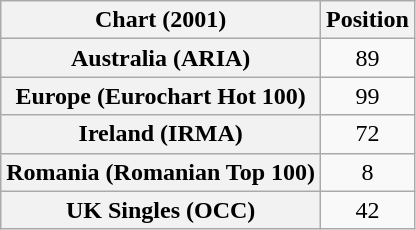<table class="wikitable sortable plainrowheaders" style="text-align:center">
<tr>
<th scope="col">Chart (2001)</th>
<th scope="col">Position</th>
</tr>
<tr>
<th scope="row">Australia (ARIA)</th>
<td>89</td>
</tr>
<tr>
<th scope="row">Europe (Eurochart Hot 100)</th>
<td>99</td>
</tr>
<tr>
<th scope="row">Ireland (IRMA)</th>
<td>72</td>
</tr>
<tr>
<th scope="row">Romania (Romanian Top 100)</th>
<td>8</td>
</tr>
<tr>
<th scope="row">UK Singles (OCC)</th>
<td>42</td>
</tr>
</table>
